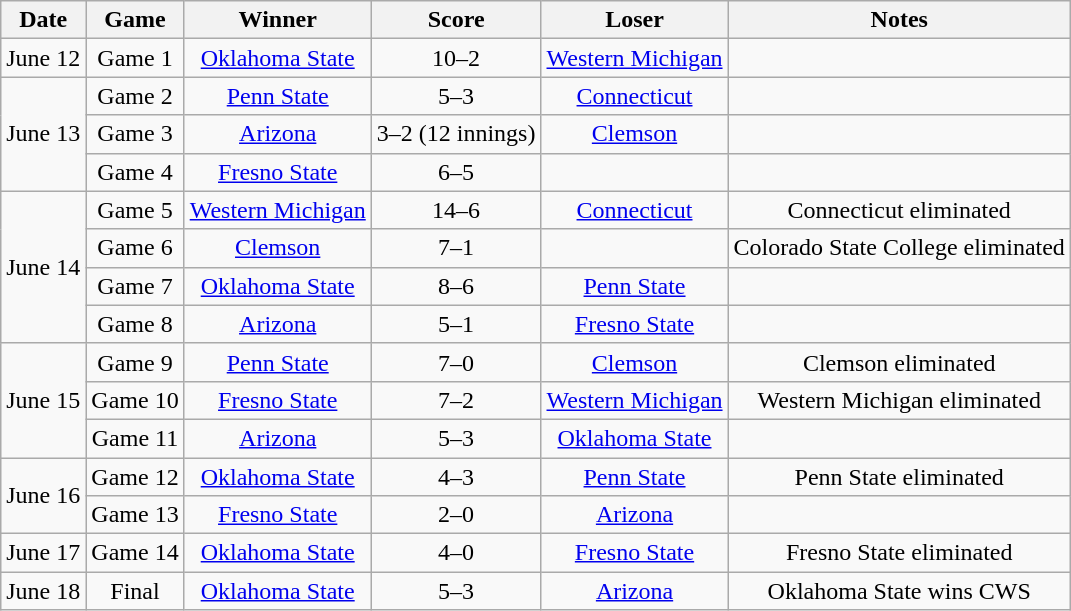<table class="wikitable" style="text-align:center">
<tr>
<th>Date</th>
<th>Game</th>
<th>Winner</th>
<th>Score</th>
<th>Loser</th>
<th>Notes</th>
</tr>
<tr>
<td>June 12</td>
<td>Game 1</td>
<td><a href='#'>Oklahoma State</a></td>
<td>10–2</td>
<td><a href='#'>Western Michigan</a></td>
<td></td>
</tr>
<tr>
<td rowspan=3>June 13</td>
<td>Game 2</td>
<td><a href='#'>Penn State</a></td>
<td>5–3</td>
<td><a href='#'>Connecticut</a></td>
<td></td>
</tr>
<tr>
<td>Game 3</td>
<td><a href='#'>Arizona</a></td>
<td>3–2 (12 innings)</td>
<td><a href='#'>Clemson</a></td>
<td></td>
</tr>
<tr>
<td>Game 4</td>
<td><a href='#'>Fresno State</a></td>
<td>6–5</td>
<td></td>
<td></td>
</tr>
<tr>
<td rowspan=4>June 14</td>
<td>Game 5</td>
<td><a href='#'>Western Michigan</a></td>
<td>14–6</td>
<td><a href='#'>Connecticut</a></td>
<td>Connecticut eliminated</td>
</tr>
<tr>
<td>Game 6</td>
<td><a href='#'>Clemson</a></td>
<td>7–1</td>
<td></td>
<td>Colorado State College eliminated</td>
</tr>
<tr>
<td>Game 7</td>
<td><a href='#'>Oklahoma State</a></td>
<td>8–6</td>
<td><a href='#'>Penn State</a></td>
<td></td>
</tr>
<tr>
<td>Game 8</td>
<td><a href='#'>Arizona</a></td>
<td>5–1</td>
<td><a href='#'>Fresno State</a></td>
<td></td>
</tr>
<tr>
<td rowspan=3>June 15</td>
<td>Game 9</td>
<td><a href='#'>Penn State</a></td>
<td>7–0</td>
<td><a href='#'>Clemson</a></td>
<td>Clemson eliminated</td>
</tr>
<tr>
<td>Game 10</td>
<td><a href='#'>Fresno State</a></td>
<td>7–2</td>
<td><a href='#'>Western Michigan</a></td>
<td>Western Michigan eliminated</td>
</tr>
<tr>
<td>Game 11</td>
<td><a href='#'>Arizona</a></td>
<td>5–3</td>
<td><a href='#'>Oklahoma State</a></td>
<td></td>
</tr>
<tr>
<td rowspan=2>June 16</td>
<td>Game 12</td>
<td><a href='#'>Oklahoma State</a></td>
<td>4–3</td>
<td><a href='#'>Penn State</a></td>
<td>Penn State eliminated</td>
</tr>
<tr>
<td>Game 13</td>
<td><a href='#'>Fresno State</a></td>
<td>2–0</td>
<td><a href='#'>Arizona</a></td>
<td></td>
</tr>
<tr>
<td>June 17</td>
<td>Game 14</td>
<td><a href='#'>Oklahoma State</a></td>
<td>4–0</td>
<td><a href='#'>Fresno State</a></td>
<td>Fresno State eliminated</td>
</tr>
<tr>
<td>June 18</td>
<td>Final</td>
<td><a href='#'>Oklahoma State</a></td>
<td>5–3</td>
<td><a href='#'>Arizona</a></td>
<td>Oklahoma State wins CWS</td>
</tr>
</table>
